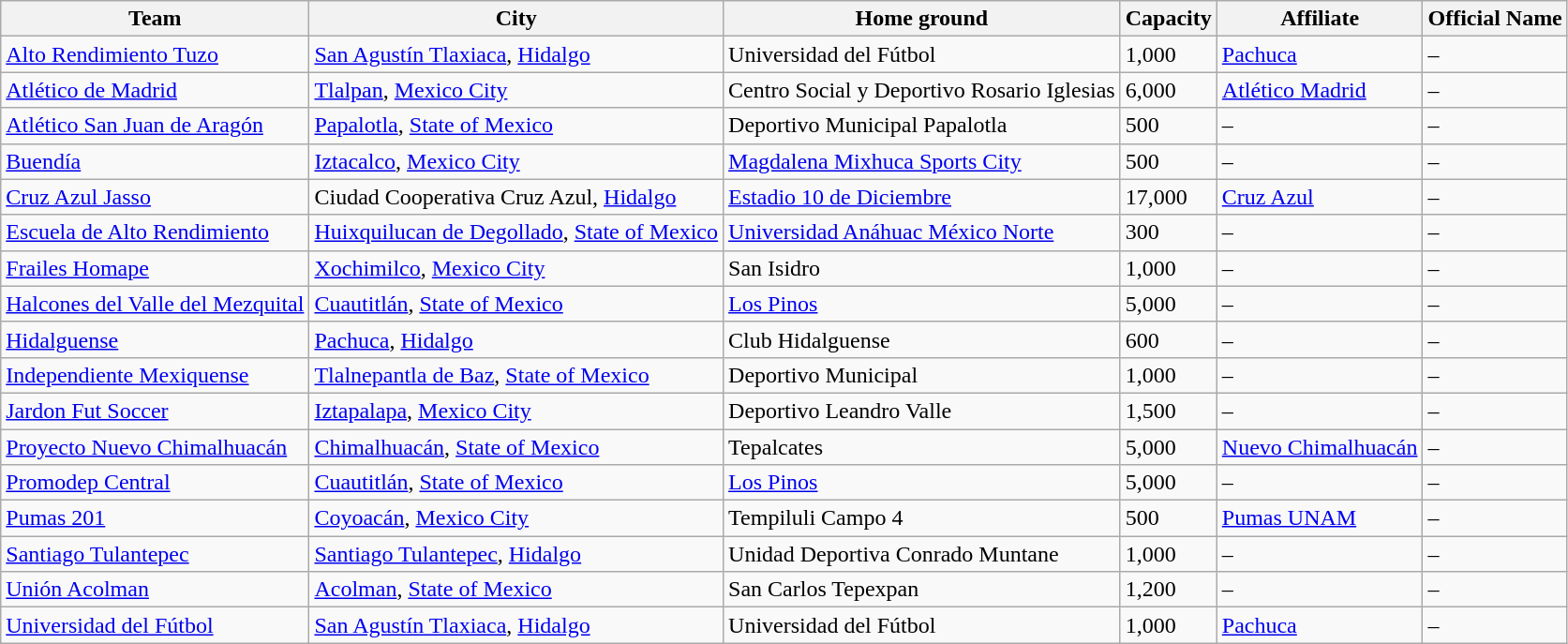<table class="wikitable sortable">
<tr>
<th>Team</th>
<th>City</th>
<th>Home ground</th>
<th>Capacity</th>
<th>Affiliate</th>
<th>Official Name</th>
</tr>
<tr>
<td><a href='#'>Alto Rendimiento Tuzo</a></td>
<td><a href='#'>San Agustín Tlaxiaca</a>, <a href='#'>Hidalgo</a></td>
<td>Universidad del Fútbol</td>
<td>1,000</td>
<td><a href='#'>Pachuca</a></td>
<td>–</td>
</tr>
<tr>
<td><a href='#'>Atlético de Madrid</a></td>
<td><a href='#'>Tlalpan</a>, <a href='#'>Mexico City</a></td>
<td>Centro Social y Deportivo Rosario Iglesias</td>
<td>6,000</td>
<td><a href='#'>Atlético Madrid</a></td>
<td>–</td>
</tr>
<tr>
<td><a href='#'>Atlético San Juan de Aragón</a></td>
<td><a href='#'>Papalotla</a>, <a href='#'>State of Mexico</a></td>
<td>Deportivo Municipal Papalotla</td>
<td>500</td>
<td>–</td>
<td>–</td>
</tr>
<tr>
<td><a href='#'>Buendía</a></td>
<td><a href='#'>Iztacalco</a>, <a href='#'>Mexico City</a></td>
<td><a href='#'>Magdalena Mixhuca Sports City</a></td>
<td>500</td>
<td>–</td>
<td>–</td>
</tr>
<tr>
<td><a href='#'>Cruz Azul Jasso</a></td>
<td>Ciudad Cooperativa Cruz Azul, <a href='#'>Hidalgo</a></td>
<td><a href='#'>Estadio 10 de Diciembre</a></td>
<td>17,000</td>
<td><a href='#'>Cruz Azul</a></td>
<td>–</td>
</tr>
<tr>
<td><a href='#'>Escuela de Alto Rendimiento</a></td>
<td><a href='#'>Huixquilucan de Degollado</a>, <a href='#'>State of Mexico</a></td>
<td><a href='#'>Universidad Anáhuac México Norte</a></td>
<td>300</td>
<td>–</td>
<td>–</td>
</tr>
<tr>
<td><a href='#'>Frailes Homape</a></td>
<td><a href='#'>Xochimilco</a>, <a href='#'>Mexico City</a></td>
<td>San Isidro</td>
<td>1,000</td>
<td>–</td>
<td>–</td>
</tr>
<tr>
<td><a href='#'>Halcones del Valle del Mezquital</a></td>
<td><a href='#'>Cuautitlán</a>, <a href='#'>State of Mexico</a></td>
<td><a href='#'>Los Pinos</a></td>
<td>5,000</td>
<td>–</td>
<td>–</td>
</tr>
<tr>
<td><a href='#'>Hidalguense</a></td>
<td><a href='#'>Pachuca</a>, <a href='#'>Hidalgo</a></td>
<td>Club Hidalguense</td>
<td>600</td>
<td>–</td>
<td>–</td>
</tr>
<tr>
<td><a href='#'>Independiente Mexiquense</a></td>
<td><a href='#'>Tlalnepantla de Baz</a>, <a href='#'>State of Mexico</a></td>
<td>Deportivo Municipal</td>
<td>1,000</td>
<td>–</td>
<td>–</td>
</tr>
<tr>
<td><a href='#'>Jardon Fut Soccer</a></td>
<td><a href='#'>Iztapalapa</a>, <a href='#'>Mexico City</a></td>
<td>Deportivo Leandro Valle</td>
<td>1,500</td>
<td>–</td>
<td>–</td>
</tr>
<tr>
<td><a href='#'>Proyecto Nuevo Chimalhuacán</a></td>
<td><a href='#'>Chimalhuacán</a>, <a href='#'>State of Mexico</a></td>
<td>Tepalcates</td>
<td>5,000</td>
<td><a href='#'>Nuevo Chimalhuacán</a></td>
<td>–</td>
</tr>
<tr>
<td><a href='#'>Promodep Central</a></td>
<td><a href='#'>Cuautitlán</a>, <a href='#'>State of Mexico</a></td>
<td><a href='#'>Los Pinos</a></td>
<td>5,000</td>
<td>–</td>
<td>–</td>
</tr>
<tr>
<td><a href='#'>Pumas 201</a></td>
<td><a href='#'>Coyoacán</a>, <a href='#'>Mexico City</a></td>
<td>Tempiluli Campo 4</td>
<td>500</td>
<td><a href='#'>Pumas UNAM</a></td>
<td>–</td>
</tr>
<tr>
<td><a href='#'>Santiago Tulantepec</a></td>
<td><a href='#'>Santiago Tulantepec</a>, <a href='#'>Hidalgo</a></td>
<td>Unidad Deportiva Conrado Muntane</td>
<td>1,000</td>
<td>–</td>
<td>–</td>
</tr>
<tr>
<td><a href='#'>Unión Acolman</a></td>
<td><a href='#'>Acolman</a>, <a href='#'>State of Mexico</a></td>
<td>San Carlos Tepexpan</td>
<td>1,200</td>
<td>–</td>
<td>–</td>
</tr>
<tr>
<td><a href='#'>Universidad del Fútbol</a></td>
<td><a href='#'>San Agustín Tlaxiaca</a>, <a href='#'>Hidalgo</a></td>
<td>Universidad del Fútbol</td>
<td>1,000</td>
<td><a href='#'>Pachuca</a></td>
<td>–</td>
</tr>
</table>
